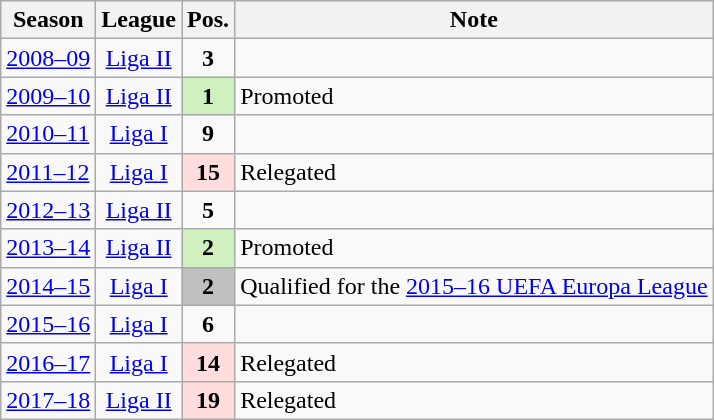<table class="wikitable">
<tr style="background:#efefef;">
<th>Season</th>
<th>League</th>
<th>Pos.</th>
<th>Note</th>
</tr>
<tr>
<td><a href='#'>2008–09</a></td>
<td align=center><a href='#'>Liga II</a></td>
<td align=center><strong>3</strong></td>
</tr>
<tr>
<td><a href='#'>2009–10</a></td>
<td align=center><a href='#'>Liga II</a></td>
<td align=center bgcolor=#D0F0C0><strong>1</strong></td>
<td>Promoted</td>
</tr>
<tr>
<td><a href='#'>2010–11</a></td>
<td align=center><a href='#'>Liga I</a></td>
<td align=center><strong>9</strong></td>
</tr>
<tr>
<td><a href='#'>2011–12</a></td>
<td align=center><a href='#'>Liga I</a></td>
<td align=center bgcolor="#ffdddd"><strong>15</strong></td>
<td>Relegated</td>
</tr>
<tr>
<td><a href='#'>2012–13</a></td>
<td align=center><a href='#'>Liga II</a></td>
<td align=center><strong>5</strong></td>
</tr>
<tr>
<td><a href='#'>2013–14</a></td>
<td align=center><a href='#'>Liga II</a></td>
<td align=center bgcolor=#D0F0C0><strong>2</strong></td>
<td>Promoted</td>
</tr>
<tr>
<td><a href='#'>2014–15</a></td>
<td align=center><a href='#'>Liga I</a></td>
<td align=center bgcolor=silver><strong>2</strong></td>
<td>Qualified for the <a href='#'>2015–16 UEFA Europa League</a></td>
</tr>
<tr>
<td><a href='#'>2015–16</a></td>
<td align=center><a href='#'>Liga I</a></td>
<td align=center><strong>6</strong></td>
</tr>
<tr>
<td><a href='#'>2016–17</a></td>
<td align=center><a href='#'>Liga I</a></td>
<td align=center bgcolor="#ffdddd"><strong>14</strong></td>
<td>Relegated</td>
</tr>
<tr>
<td><a href='#'>2017–18</a></td>
<td align=center><a href='#'>Liga II</a></td>
<td align=center bgcolor="#ffdddd"><strong>19</strong></td>
<td>Relegated</td>
</tr>
</table>
